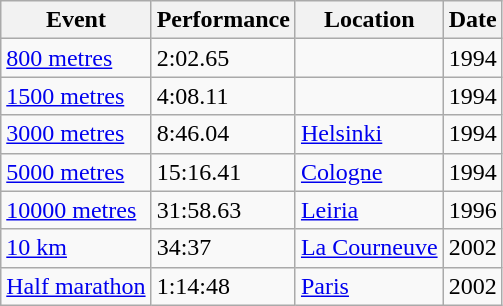<table class=wikitable>
<tr>
<th scope="col">Event</th>
<th scope="col">Performance</th>
<th scope="col">Location</th>
<th scope="col">Date</th>
</tr>
<tr>
<td><a href='#'>800 metres</a></td>
<td>2:02.65</td>
<td></td>
<td>1994</td>
</tr>
<tr>
<td><a href='#'>1500 metres</a></td>
<td>4:08.11</td>
<td></td>
<td>1994</td>
</tr>
<tr>
<td><a href='#'>3000 metres</a></td>
<td>8:46.04</td>
<td><a href='#'>Helsinki</a></td>
<td>1994</td>
</tr>
<tr>
<td><a href='#'>5000 metres</a></td>
<td>15:16.41</td>
<td><a href='#'>Cologne</a></td>
<td>1994</td>
</tr>
<tr>
<td><a href='#'>10000 metres</a></td>
<td>31:58.63</td>
<td><a href='#'>Leiria</a></td>
<td>1996</td>
</tr>
<tr>
<td><a href='#'>10 km</a></td>
<td>34:37</td>
<td><a href='#'>La Courneuve</a></td>
<td>2002</td>
</tr>
<tr>
<td><a href='#'>Half marathon</a></td>
<td>1:14:48</td>
<td><a href='#'>Paris</a></td>
<td>2002</td>
</tr>
</table>
